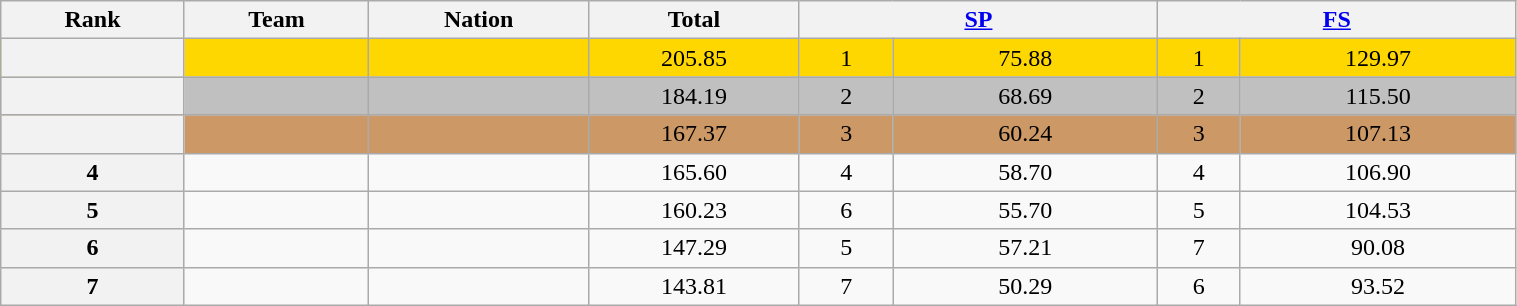<table class="wikitable sortable" style="text-align:left; width:80%">
<tr>
<th scope="col">Rank</th>
<th scope="col">Team</th>
<th scope="col">Nation</th>
<th scope="col">Total</th>
<th scope="col" colspan="2" width="80px"><a href='#'>SP</a></th>
<th scope="col" colspan="2" width="80px"><a href='#'>FS</a></th>
</tr>
<tr bgcolor="gold">
<th scope="row"></th>
<td></td>
<td></td>
<td align="center">205.85</td>
<td align="center">1</td>
<td align="center">75.88</td>
<td align="center">1</td>
<td align="center">129.97</td>
</tr>
<tr bgcolor="silver">
<th scope="row"></th>
<td></td>
<td></td>
<td align="center">184.19</td>
<td align="center">2</td>
<td align="center">68.69</td>
<td align="center">2</td>
<td align="center">115.50</td>
</tr>
<tr bgcolor="cc9966">
<th scope="row"></th>
<td></td>
<td></td>
<td align="center">167.37</td>
<td align="center">3</td>
<td align="center">60.24</td>
<td align="center">3</td>
<td align="center">107.13</td>
</tr>
<tr>
<th scope="row">4</th>
<td></td>
<td></td>
<td align="center">165.60</td>
<td align="center">4</td>
<td align="center">58.70</td>
<td align="center">4</td>
<td align="center">106.90</td>
</tr>
<tr>
<th scope="row">5</th>
<td></td>
<td></td>
<td align="center">160.23</td>
<td align="center">6</td>
<td align="center">55.70</td>
<td align="center">5</td>
<td align="center">104.53</td>
</tr>
<tr>
<th scope="row">6</th>
<td></td>
<td></td>
<td align="center">147.29</td>
<td align="center">5</td>
<td align="center">57.21</td>
<td align="center">7</td>
<td align="center">90.08</td>
</tr>
<tr>
<th scope="row">7</th>
<td></td>
<td></td>
<td align="center">143.81</td>
<td align="center">7</td>
<td align="center">50.29</td>
<td align="center">6</td>
<td align="center">93.52</td>
</tr>
</table>
